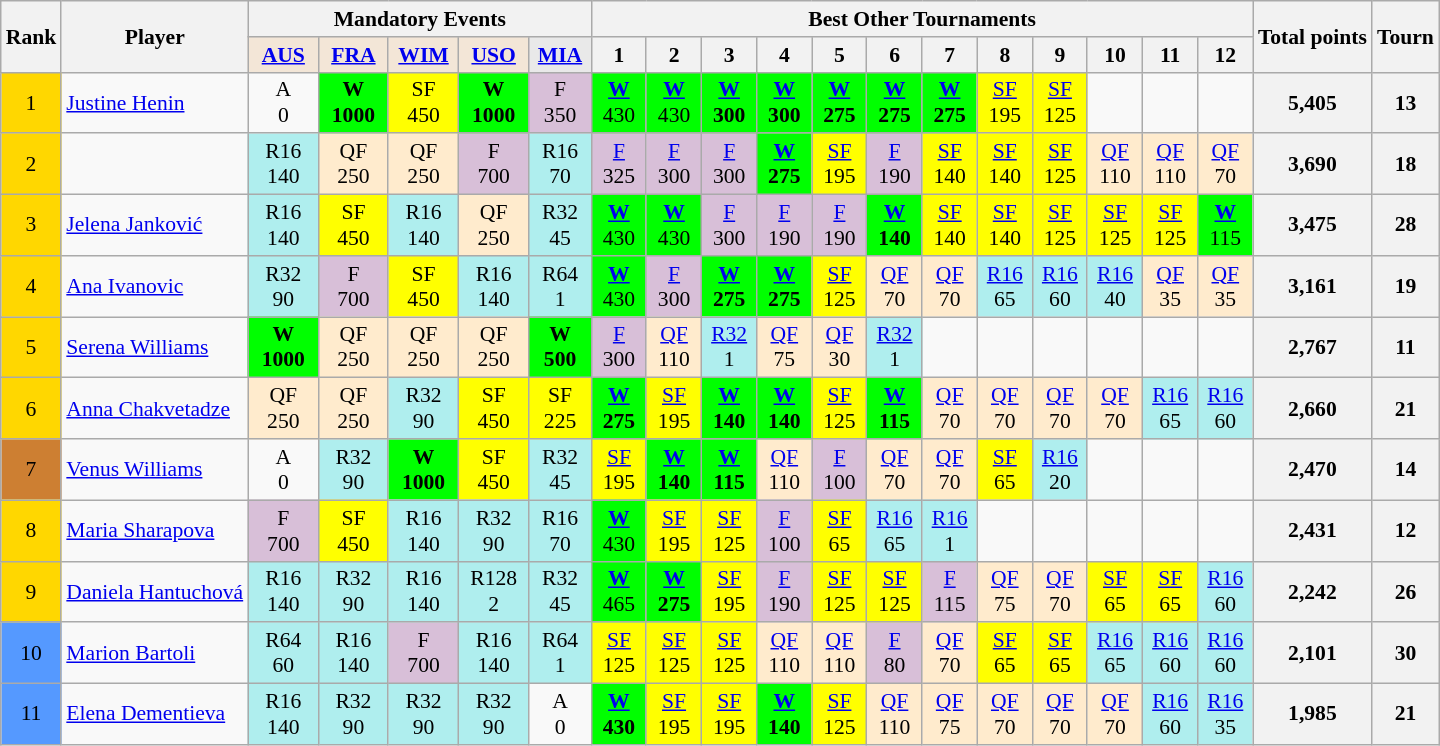<table class=wikitable style="font-size:90%; text-align:center">
<tr>
<th rowspan=2>Rank</th>
<th rowspan="2">Player</th>
<th colspan=5>Mandatory Events</th>
<th colspan=12>Best Other Tournaments</th>
<th rowspan=2>Total points</th>
<th rowspan=2>Tourn</th>
</tr>
<tr>
<td style="background:#f3e6d7; width:40px;"><strong><a href='#'>AUS</a></strong></td>
<td style="background:#f3e6d7; width:40px;"><strong><a href='#'>FRA</a></strong></td>
<td style="background:#f3e6d7; width:40px;"><strong><a href='#'>WIM</a></strong></td>
<td style="background:#f3e6d7; width:40px;"><strong><a href='#'>USO</a></strong></td>
<td style="background:#e9e9e9; width:35px;"><strong><a href='#'>MIA</a></strong></td>
<th width=30>1</th>
<th width=30>2</th>
<th width=30>3</th>
<th width=30>4</th>
<th width=30>5</th>
<th width=30>6</th>
<th width=30>7</th>
<th width=30>8</th>
<th width=30>9</th>
<th width=30>10</th>
<th width=30>11</th>
<th width=30>12</th>
</tr>
<tr>
<td bgcolor=gold>1</td>
<td align="left"> <a href='#'>Justine Henin</a></td>
<td>A<br>0</td>
<td bgcolor=lime><strong>W<br>1000</strong></td>
<td bgcolor=yellow>SF<br>450</td>
<td bgcolor=lime><strong>W<br>1000</strong></td>
<td bgcolor=thistle>F<br>350</td>
<td bgcolor=lime><a href='#'><strong>W</strong></a><br>430</td>
<td bgcolor=lime><a href='#'><strong>W</strong></a><br>430</td>
<td bgcolor=lime><strong><a href='#'>W</a><br>300</strong></td>
<td bgcolor=lime><strong><a href='#'>W</a><br>300</strong></td>
<td bgcolor=lime><strong><a href='#'>W</a><br>275</strong></td>
<td bgcolor=lime><strong><a href='#'>W</a><br>275</strong></td>
<td bgcolor=lime><strong><a href='#'>W</a><br>275</strong></td>
<td bgcolor=yellow><a href='#'>SF</a><br>195</td>
<td bgcolor=yellow><a href='#'>SF</a><br>125</td>
<td></td>
<td></td>
<td></td>
<th>5,405</th>
<th>13</th>
</tr>
<tr>
<td bgcolor=gold>2</td>
<td align="left"></td>
<td bgcolor=#afeeee>R16<br>140</td>
<td bgcolor=#ffebcd>QF<br>250</td>
<td bgcolor=#ffebcd>QF<br>250</td>
<td bgcolor=thistle>F<br>700</td>
<td bgcolor=#afeeee>R16<br>70</td>
<td bgcolor=thistle><a href='#'>F</a><br>325</td>
<td bgcolor=thistle><a href='#'>F</a><br>300</td>
<td bgcolor=thistle><a href='#'>F</a><br>300</td>
<td bgcolor=lime><strong><a href='#'>W</a><br>275</strong></td>
<td bgcolor=yellow><a href='#'>SF</a><br>195</td>
<td bgcolor=thistle><a href='#'>F</a><br>190</td>
<td bgcolor=yellow><a href='#'>SF</a><br>140</td>
<td bgcolor=yellow><a href='#'>SF</a><br>140</td>
<td bgcolor=yellow><a href='#'>SF</a><br>125</td>
<td bgcolor=#ffebcd><a href='#'>QF</a><br>110</td>
<td bgcolor=#ffebcd><a href='#'>QF</a><br>110</td>
<td bgcolor=#ffebcd><a href='#'>QF</a><br>70</td>
<th>3,690</th>
<th>18</th>
</tr>
<tr>
<td bgcolor=gold>3</td>
<td align="left"> <a href='#'>Jelena Janković</a></td>
<td bgcolor=#afeeee>R16<br>140</td>
<td bgcolor=yellow>SF<br>450</td>
<td bgcolor=#afeeee>R16<br>140</td>
<td bgcolor=#ffebcd>QF<br>250</td>
<td bgcolor=#afeeee>R32<br>45</td>
<td bgcolor=lime><a href='#'><strong>W</strong></a><br>430</td>
<td bgcolor=lime><a href='#'><strong>W</strong></a><br>430</td>
<td bgcolor=thistle><a href='#'>F</a><br>300</td>
<td bgcolor=thistle><a href='#'>F</a><br>190</td>
<td bgcolor=thistle><a href='#'>F</a><br>190</td>
<td bgcolor=lime><strong><a href='#'>W</a><br>140</strong></td>
<td bgcolor=yellow><a href='#'>SF</a><br>140</td>
<td bgcolor=yellow><a href='#'>SF</a><br>140</td>
<td bgcolor=yellow><a href='#'>SF</a><br>125</td>
<td bgcolor=yellow><a href='#'>SF</a><br>125</td>
<td bgcolor=yellow><a href='#'>SF</a><br>125</td>
<td bgcolor=lime><a href='#'><strong>W</strong></a><br>115</td>
<th>3,475</th>
<th>28</th>
</tr>
<tr>
<td bgcolor=gold>4</td>
<td align="left"> <a href='#'>Ana Ivanovic</a></td>
<td bgcolor=#afeeee>R32<br>90</td>
<td bgcolor=thistle>F<br>700</td>
<td bgcolor=yellow>SF<br>450</td>
<td bgcolor=#afeeee>R16<br>140</td>
<td bgcolor=#afeeee>R64<br>1</td>
<td bgcolor=lime><a href='#'><strong>W</strong></a><br>430</td>
<td bgcolor=thistle><a href='#'>F</a><br>300</td>
<td bgcolor=lime><strong><a href='#'>W</a><br>275</strong></td>
<td bgcolor=lime><strong><a href='#'>W</a><br>275</strong></td>
<td bgcolor=yellow><a href='#'>SF</a><br>125</td>
<td bgcolor=#ffebcd><a href='#'>QF</a><br>70</td>
<td bgcolor=#ffebcd><a href='#'>QF</a><br>70</td>
<td bgcolor=#afeeee><a href='#'>R16</a><br>65</td>
<td bgcolor=#afeeee><a href='#'>R16</a><br>60</td>
<td bgcolor=#afeeee><a href='#'>R16</a><br>40</td>
<td bgcolor=#ffebcd><a href='#'>QF</a><br>35</td>
<td bgcolor=#ffebcd><a href='#'>QF</a><br>35</td>
<th>3,161</th>
<th>19</th>
</tr>
<tr>
<td bgcolor=gold>5</td>
<td align="left"> <a href='#'>Serena Williams</a></td>
<td bgcolor=lime><strong>W<br>1000</strong></td>
<td bgcolor=#ffebcd>QF<br>250</td>
<td bgcolor=#ffebcd>QF<br>250</td>
<td bgcolor=#ffebcd>QF<br>250</td>
<td bgcolor=lime><strong>W<br>500</strong></td>
<td bgcolor=thistle><a href='#'>F</a><br>300</td>
<td bgcolor=#ffebcd><a href='#'>QF</a><br>110</td>
<td bgcolor=#afeeee><a href='#'>R32</a><br>1</td>
<td bgcolor=#ffebcd><a href='#'>QF</a><br>75</td>
<td bgcolor=#ffebcd><a href='#'>QF</a><br>30</td>
<td bgcolor=#afeeee><a href='#'>R32</a><br>1</td>
<td></td>
<td></td>
<td></td>
<td></td>
<td></td>
<td></td>
<th>2,767</th>
<th>11</th>
</tr>
<tr>
<td bgcolor=gold>6</td>
<td align=left> <a href='#'>Anna Chakvetadze</a></td>
<td bgcolor=#ffebcd>QF<br>250</td>
<td bgcolor=#ffebcd>QF<br>250</td>
<td bgcolor=#afeeee>R32<br>90</td>
<td bgcolor=yellow>SF<br>450</td>
<td bgcolor=yellow>SF<br>225</td>
<td bgcolor=lime><strong><a href='#'>W</a><br>275</strong></td>
<td bgcolor=yellow><a href='#'>SF</a><br>195</td>
<td bgcolor=lime><strong><a href='#'>W</a><br>140</strong></td>
<td bgcolor=lime><strong><a href='#'>W</a><br>140</strong></td>
<td bgcolor=yellow><a href='#'>SF</a><br>125</td>
<td bgcolor=lime><strong><a href='#'>W</a><br>115</strong></td>
<td bgcolor=#ffebcd><a href='#'>QF</a><br>70</td>
<td bgcolor=#ffebcd><a href='#'>QF</a><br>70</td>
<td bgcolor=#ffebcd><a href='#'>QF</a><br>70</td>
<td bgcolor=#ffebcd><a href='#'>QF</a><br>70</td>
<td bgcolor=#afeeee><a href='#'>R16</a><br>65</td>
<td bgcolor=#afeeee><a href='#'>R16</a><br>60</td>
<th>2,660</th>
<th>21</th>
</tr>
<tr>
<td bgcolor=cd7f32>7</td>
<td align="left"> <a href='#'>Venus Williams</a></td>
<td>A<br>0</td>
<td bgcolor=#afeeee>R32<br>90</td>
<td bgcolor=lime><strong>W<br>1000</strong></td>
<td bgcolor=yellow>SF<br>450</td>
<td bgcolor=#afeeee>R32<br>45</td>
<td bgcolor=yellow><a href='#'>SF</a><br>195</td>
<td bgcolor=lime><strong><a href='#'>W</a><br>140</strong></td>
<td bgcolor=lime><strong><a href='#'>W</a><br>115</strong></td>
<td bgcolor=#ffebcd><a href='#'>QF</a><br>110</td>
<td bgcolor=thistle><a href='#'>F</a><br>100</td>
<td bgcolor=#ffebcd><a href='#'>QF</a><br>70</td>
<td bgcolor=#ffebcd><a href='#'>QF</a><br>70</td>
<td bgcolor=yellow><a href='#'>SF</a><br>65</td>
<td bgcolor=#afeeee><a href='#'>R16</a><br>20</td>
<td></td>
<td></td>
<td></td>
<th>2,470</th>
<th>14</th>
</tr>
<tr>
<td bgcolor=gold>8</td>
<td align="left"> <a href='#'>Maria Sharapova</a></td>
<td bgcolor=thistle>F<br>700</td>
<td bgcolor=yellow>SF<br>450</td>
<td bgcolor=#afeeee>R16<br>140</td>
<td bgcolor=#afeeee>R32<br>90</td>
<td bgcolor=#afeeee>R16<br>70</td>
<td bgcolor=lime><a href='#'><strong>W</strong></a><br>430</td>
<td bgcolor=yellow><a href='#'>SF</a><br>195</td>
<td bgcolor=yellow><a href='#'>SF</a><br>125</td>
<td bgcolor=thistle><a href='#'>F</a><br>100</td>
<td bgcolor=yellow><a href='#'>SF</a><br>65</td>
<td bgcolor=#afeeee><a href='#'>R16</a><br>65</td>
<td bgcolor=#afeeee><a href='#'>R16</a><br>1</td>
<td></td>
<td></td>
<td></td>
<td></td>
<td></td>
<th>2,431</th>
<th>12</th>
</tr>
<tr>
<td bgcolor=gold>9</td>
<td align=left> <a href='#'>Daniela Hantuchová</a></td>
<td bgcolor=#afeeee>R16<br>140</td>
<td bgcolor=#afeeee>R32<br>90</td>
<td bgcolor=#afeeee>R16<br>140</td>
<td bgcolor=#afeeee>R128<br>2</td>
<td bgcolor=#afeeee>R32<br>45</td>
<td bgcolor=lime><a href='#'><strong>W</strong></a><br>465</td>
<td bgcolor=lime><strong><a href='#'>W</a><br>275</strong></td>
<td bgcolor=yellow><a href='#'>SF</a><br>195</td>
<td bgcolor=thistle><a href='#'>F</a><br>190</td>
<td bgcolor=yellow><a href='#'>SF</a><br>125</td>
<td bgcolor=yellow><a href='#'>SF</a><br>125</td>
<td bgcolor=thistle><a href='#'>F</a><br>115</td>
<td bgcolor=#ffebcd><a href='#'>QF</a><br>75</td>
<td bgcolor=#ffebcd><a href='#'>QF</a><br>70</td>
<td bgcolor=yellow><a href='#'>SF</a><br>65</td>
<td bgcolor=yellow><a href='#'>SF</a><br>65</td>
<td bgcolor=#afeeee><a href='#'>R16</a><br>60</td>
<th>2,242</th>
<th>26</th>
</tr>
<tr>
<td style="background:#59f;">10</td>
<td align="left"> <a href='#'>Marion Bartoli</a></td>
<td bgcolor=#afeeee>R64<br>60</td>
<td bgcolor=#afeeee>R16<br>140</td>
<td bgcolor=thistle>F<br>700</td>
<td bgcolor=#afeeee>R16<br>140</td>
<td bgcolor=#afeeee>R64<br>1</td>
<td bgcolor=yellow><a href='#'>SF</a><br>125</td>
<td bgcolor=yellow><a href='#'>SF</a><br>125</td>
<td bgcolor=yellow><a href='#'>SF</a><br>125</td>
<td bgcolor=#ffebcd><a href='#'>QF</a><br>110</td>
<td bgcolor=#ffebcd><a href='#'>QF</a><br>110</td>
<td bgcolor=thistle><a href='#'>F</a><br>80</td>
<td bgcolor=ffebcd><a href='#'>QF</a><br>70</td>
<td bgcolor=yellow><a href='#'>SF</a><br>65</td>
<td bgcolor=yellow><a href='#'>SF</a><br>65</td>
<td bgcolor=#afeeee><a href='#'>R16</a><br>65</td>
<td bgcolor=#afeeee><a href='#'>R16</a><br>60</td>
<td bgcolor=#afeeee><a href='#'>R16</a><br>60</td>
<th>2,101</th>
<th>30</th>
</tr>
<tr>
<td style="background:#59f;">11</td>
<td style="text-align:left"> <a href='#'>Elena Dementieva</a></td>
<td bgcolor=#afeeee>R16<br>140</td>
<td bgcolor=#afeeee>R32<br>90</td>
<td bgcolor=#afeeee>R32<br>90</td>
<td bgcolor=#afeeee>R32<br>90</td>
<td>A<br>0</td>
<td bgcolor=lime><strong><a href='#'>W</a><br>430</strong></td>
<td bgcolor=yellow><a href='#'>SF</a><br>195</td>
<td bgcolor=yellow><a href='#'>SF</a><br>195</td>
<td bgcolor=lime><strong><a href='#'>W</a><br>140</strong></td>
<td bgcolor=yellow><a href='#'>SF</a><br>125</td>
<td bgcolor=#ffebcd><a href='#'>QF</a><br>110</td>
<td bgcolor=#ffebcd><a href='#'>QF</a><br>75</td>
<td bgcolor=#ffebcd><a href='#'>QF</a><br>70</td>
<td bgcolor=#ffebcd><a href='#'>QF</a><br>70</td>
<td bgcolor=#ffebcd><a href='#'>QF</a><br>70</td>
<td bgcolor=#afeeee><a href='#'>R16</a><br>60</td>
<td bgcolor=#afeeee><a href='#'>R16</a><br>35</td>
<th>1,985</th>
<th>21</th>
</tr>
</table>
